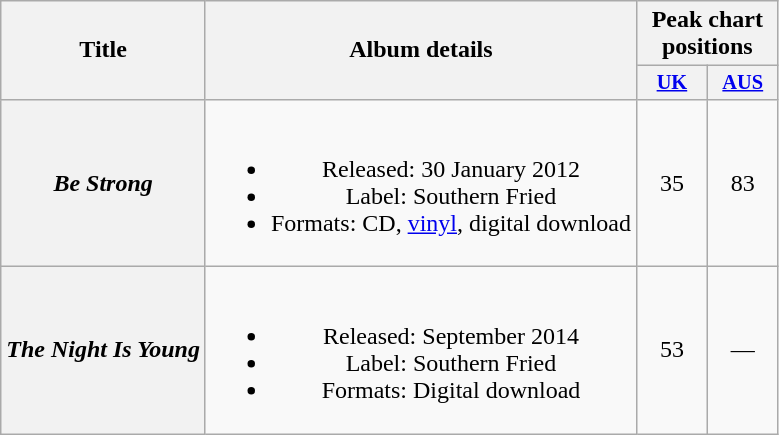<table class="wikitable plainrowheaders" style="text-align:center;">
<tr>
<th scope="col" rowspan="2">Title</th>
<th scope="col" rowspan="2">Album details</th>
<th scope="col" colspan="2">Peak chart positions</th>
</tr>
<tr>
<th scope="col" style="width:3em;font-size:85%;"><a href='#'>UK</a><br></th>
<th scope="col" style="width:3em;font-size:85%;"><a href='#'>AUS</a><br></th>
</tr>
<tr>
<th scope="row"><em>Be Strong</em></th>
<td><br><ul><li>Released: 30 January 2012</li><li>Label: Southern Fried</li><li>Formats: CD, <a href='#'>vinyl</a>, digital download</li></ul></td>
<td>35</td>
<td>83</td>
</tr>
<tr>
<th scope="row"><em>The Night Is Young</em></th>
<td><br><ul><li>Released: September 2014</li><li>Label: Southern Fried</li><li>Formats: Digital download</li></ul></td>
<td>53</td>
<td>—</td>
</tr>
</table>
